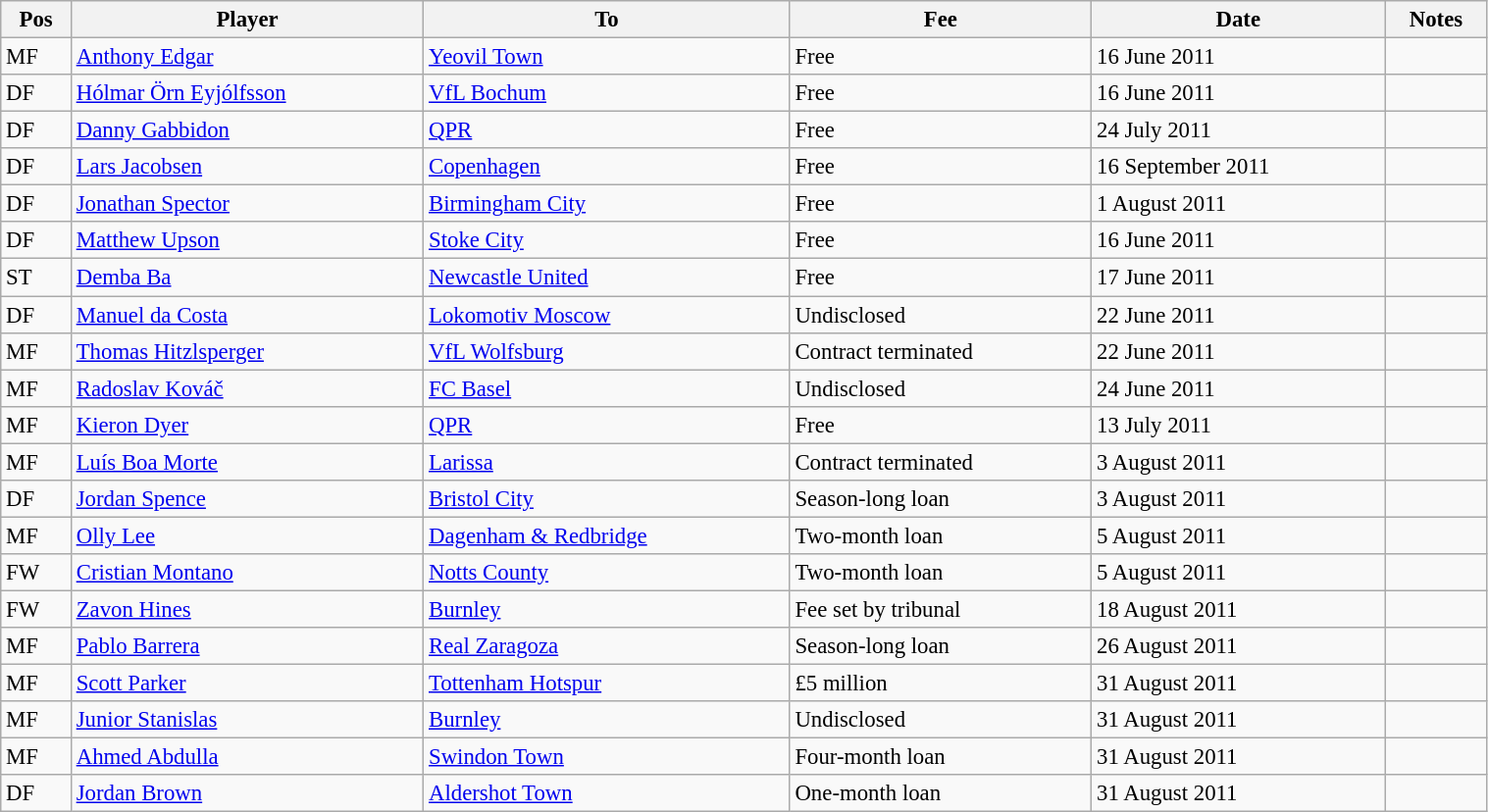<table class="wikitable" style="width:80%; text-align:center; font-size:95%; text-align:left;">
<tr>
<th>Pos</th>
<th>Player</th>
<th>To</th>
<th>Fee</th>
<th>Date</th>
<th>Notes</th>
</tr>
<tr>
<td>MF</td>
<td> <a href='#'>Anthony Edgar</a></td>
<td><a href='#'>Yeovil Town</a></td>
<td>Free</td>
<td>16 June 2011</td>
<td></td>
</tr>
<tr>
<td>DF</td>
<td> <a href='#'>Hólmar Örn Eyjólfsson</a></td>
<td> <a href='#'>VfL Bochum</a></td>
<td>Free</td>
<td>16 June 2011</td>
<td></td>
</tr>
<tr>
<td>DF</td>
<td> <a href='#'>Danny Gabbidon</a></td>
<td><a href='#'>QPR</a></td>
<td>Free</td>
<td>24 July 2011</td>
<td></td>
</tr>
<tr>
<td>DF</td>
<td> <a href='#'>Lars Jacobsen</a></td>
<td> <a href='#'>Copenhagen</a></td>
<td>Free</td>
<td>16 September 2011</td>
<td></td>
</tr>
<tr>
<td>DF</td>
<td> <a href='#'>Jonathan Spector</a></td>
<td><a href='#'>Birmingham City</a></td>
<td>Free</td>
<td>1 August 2011</td>
<td></td>
</tr>
<tr>
<td>DF</td>
<td> <a href='#'>Matthew Upson</a></td>
<td><a href='#'>Stoke City</a></td>
<td>Free</td>
<td>16 June 2011</td>
<td></td>
</tr>
<tr>
<td>ST</td>
<td> <a href='#'>Demba Ba</a></td>
<td><a href='#'>Newcastle United</a></td>
<td>Free</td>
<td>17 June 2011</td>
<td></td>
</tr>
<tr>
<td>DF</td>
<td> <a href='#'>Manuel da Costa</a></td>
<td> <a href='#'>Lokomotiv Moscow</a></td>
<td>Undisclosed</td>
<td>22 June 2011</td>
<td></td>
</tr>
<tr>
<td>MF</td>
<td> <a href='#'>Thomas Hitzlsperger</a></td>
<td> <a href='#'>VfL Wolfsburg</a></td>
<td>Contract terminated</td>
<td>22 June 2011</td>
<td></td>
</tr>
<tr>
<td>MF</td>
<td> <a href='#'>Radoslav Kováč</a></td>
<td> <a href='#'>FC Basel</a></td>
<td>Undisclosed</td>
<td>24 June 2011</td>
<td></td>
</tr>
<tr>
<td>MF</td>
<td> <a href='#'>Kieron Dyer</a></td>
<td><a href='#'>QPR</a></td>
<td>Free</td>
<td>13 July 2011</td>
<td></td>
</tr>
<tr>
<td>MF</td>
<td> <a href='#'>Luís Boa Morte</a></td>
<td> <a href='#'>Larissa</a></td>
<td>Contract terminated</td>
<td>3 August 2011</td>
<td></td>
</tr>
<tr>
<td>DF</td>
<td> <a href='#'>Jordan Spence</a></td>
<td><a href='#'>Bristol City</a></td>
<td>Season-long loan</td>
<td>3 August 2011</td>
<td></td>
</tr>
<tr>
<td>MF</td>
<td> <a href='#'>Olly Lee</a></td>
<td><a href='#'>Dagenham & Redbridge</a></td>
<td>Two-month loan</td>
<td>5 August 2011</td>
<td></td>
</tr>
<tr>
<td>FW</td>
<td> <a href='#'>Cristian Montano</a></td>
<td><a href='#'>Notts County</a></td>
<td>Two-month loan</td>
<td>5 August 2011</td>
<td></td>
</tr>
<tr>
<td>FW</td>
<td> <a href='#'>Zavon Hines</a></td>
<td><a href='#'>Burnley</a></td>
<td>Fee set by tribunal</td>
<td>18 August 2011</td>
<td></td>
</tr>
<tr>
<td>MF</td>
<td> <a href='#'>Pablo Barrera</a></td>
<td> <a href='#'>Real Zaragoza</a></td>
<td>Season-long loan</td>
<td>26 August 2011</td>
<td></td>
</tr>
<tr>
<td>MF</td>
<td> <a href='#'>Scott Parker</a></td>
<td><a href='#'>Tottenham Hotspur</a></td>
<td>£5 million</td>
<td>31 August 2011</td>
<td></td>
</tr>
<tr>
<td>MF</td>
<td> <a href='#'>Junior Stanislas</a></td>
<td><a href='#'>Burnley</a></td>
<td>Undisclosed</td>
<td>31 August 2011</td>
<td></td>
</tr>
<tr>
<td>MF</td>
<td> <a href='#'>Ahmed Abdulla</a></td>
<td><a href='#'>Swindon Town</a></td>
<td>Four-month loan</td>
<td>31 August 2011</td>
<td></td>
</tr>
<tr>
<td>DF</td>
<td> <a href='#'>Jordan Brown</a></td>
<td><a href='#'>Aldershot Town</a></td>
<td>One-month loan</td>
<td>31 August 2011</td>
<td></td>
</tr>
</table>
